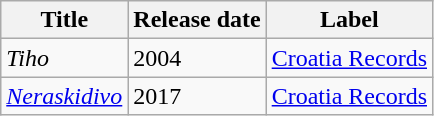<table class="wikitable">
<tr>
<th>Title</th>
<th>Release date</th>
<th>Label</th>
</tr>
<tr>
<td><em>Tiho</em></td>
<td>2004</td>
<td><a href='#'>Croatia Records</a></td>
</tr>
<tr>
<td><em><a href='#'>Neraskidivo</a></em></td>
<td>2017</td>
<td><a href='#'>Croatia Records</a></td>
</tr>
</table>
